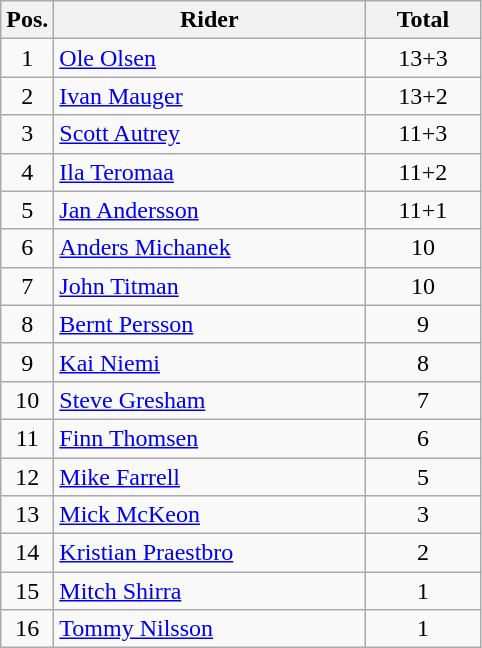<table class=wikitable>
<tr>
<th width=25px>Pos.</th>
<th width=200px>Rider</th>
<th width=70px>Total</th>
</tr>
<tr align=center >
<td>1</td>
<td align=left> <a href='#'>Ole Olsen</a></td>
<td>13+3</td>
</tr>
<tr align=center >
<td>2</td>
<td align=left> <a href='#'>Ivan Mauger</a></td>
<td>13+2</td>
</tr>
<tr align=center >
<td>3</td>
<td align=left> <a href='#'>Scott Autrey</a></td>
<td>11+3</td>
</tr>
<tr align=center >
<td>4</td>
<td align=left> <a href='#'>Ila Teromaa</a></td>
<td>11+2</td>
</tr>
<tr align=center >
<td>5</td>
<td align=left> <a href='#'>Jan Andersson</a></td>
<td>11+1</td>
</tr>
<tr align=center >
<td>6</td>
<td align=left> <a href='#'>Anders Michanek</a></td>
<td>10</td>
</tr>
<tr align=center >
<td>7</td>
<td align=left> <a href='#'>John Titman</a></td>
<td>10</td>
</tr>
<tr align=center >
<td>8</td>
<td align=left> <a href='#'>Bernt Persson</a></td>
<td>9</td>
</tr>
<tr align=center>
<td>9</td>
<td align=left> <a href='#'>Kai Niemi</a></td>
<td>8</td>
</tr>
<tr align=center>
<td>10</td>
<td align=left> <a href='#'>Steve Gresham</a></td>
<td>7</td>
</tr>
<tr align=center>
<td>11</td>
<td align=left> <a href='#'>Finn Thomsen</a></td>
<td>6</td>
</tr>
<tr align=center>
<td>12</td>
<td align=left> <a href='#'>Mike Farrell</a></td>
<td>5</td>
</tr>
<tr align=center>
<td>13</td>
<td align=left> <a href='#'>Mick McKeon</a></td>
<td>3</td>
</tr>
<tr align=center>
<td>14</td>
<td align=left> <a href='#'>Kristian Praestbro</a></td>
<td>2</td>
</tr>
<tr align=center>
<td>15</td>
<td align=left> <a href='#'>Mitch Shirra</a></td>
<td>1</td>
</tr>
<tr align=center>
<td>16</td>
<td align=left> <a href='#'>Tommy Nilsson</a></td>
<td>1</td>
</tr>
</table>
